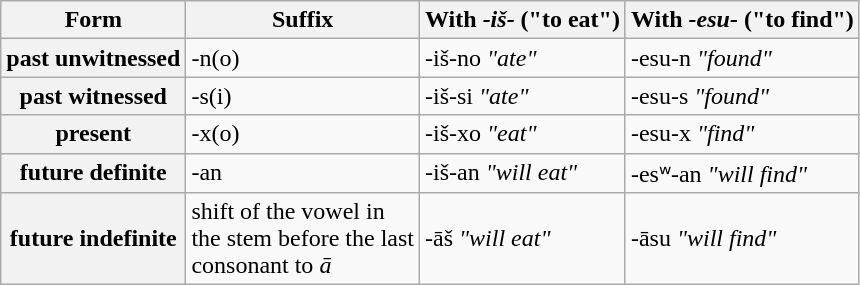<table class="wikitable">
<tr>
<th>Form</th>
<th>Suffix</th>
<th>With <em>-iš-</em> ("to eat")</th>
<th>With <em>-esu-</em> ("to find")</th>
</tr>
<tr>
<th>past unwitnessed</th>
<td>-n(o)</td>
<td>-iš-no <em>"ate"</em></td>
<td>-esu-n <em>"found"</em></td>
</tr>
<tr>
<th>past witnessed</th>
<td>-s(i)</td>
<td>-iš-si <em>"ate"</em></td>
<td>-esu-s <em>"found"</em></td>
</tr>
<tr>
<th>present</th>
<td>-x(o)</td>
<td>-iš-xo <em>"eat"</em></td>
<td>-esu-x <em>"find"</em></td>
</tr>
<tr>
<th>future definite</th>
<td>-an</td>
<td>-iš-an <em>"will eat"</em></td>
<td>-esʷ-an <em>"will find"</em></td>
</tr>
<tr>
<th>future indefinite</th>
<td>shift of the vowel in<br>the stem before the last<br>consonant to <em>ā</em></td>
<td>-āš <em>"will eat"</em></td>
<td>-āsu <em>"will find"</em></td>
</tr>
</table>
